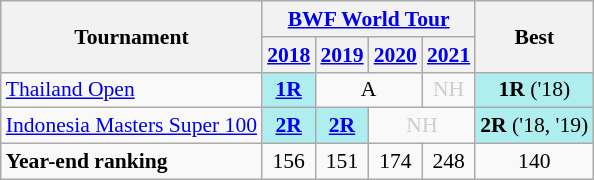<table style='font-size: 90%; text-align:center;' class='wikitable'>
<tr>
<th rowspan="2">Tournament</th>
<th colspan="4"><a href='#'>BWF World Tour</a></th>
<th rowspan="2">Best</th>
</tr>
<tr>
<th><a href='#'>2018</a></th>
<th><a href='#'>2019</a></th>
<th><a href='#'>2020</a></th>
<th><a href='#'>2021</a></th>
</tr>
<tr>
<td align=left><a href='#'>Thailand Open</a></td>
<td bgcolor=AFEEEE><a href='#'><strong>1R</strong></a></td>
<td colspan="2">A</td>
<td style=color:#ccc>NH</td>
<td bgcolor=AFEEEE><strong>1R</strong> ('18)</td>
</tr>
<tr>
<td align=left><a href='#'>Indonesia Masters Super 100</a></td>
<td bgcolor=AFEEEE><strong><a href='#'>2R</a></strong></td>
<td bgcolor=AFEEEE><strong><a href='#'>2R</a></strong></td>
<td colspan="2" style=color:#ccc>NH</td>
<td bgcolor=AFEEEE><strong>2R</strong> ('18, '19)</td>
</tr>
<tr>
<td align=left><strong>Year-end ranking</strong></td>
<td 2018;>156</td>
<td 2019;>151</td>
<td 2020;>174</td>
<td 2021;>248</td>
<td Best;>140</td>
</tr>
</table>
